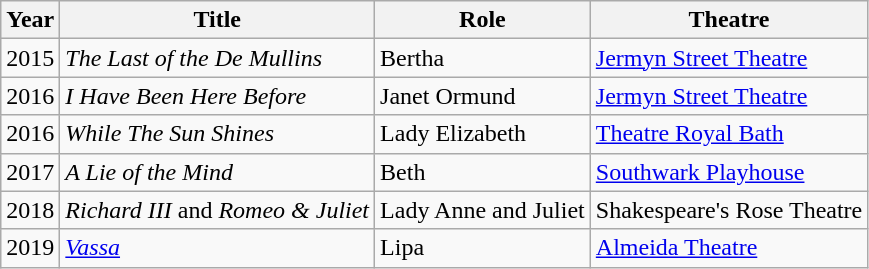<table class="wikitable sortable">
<tr>
<th>Year</th>
<th>Title</th>
<th>Role</th>
<th class="unsortable">Theatre</th>
</tr>
<tr>
<td>2015</td>
<td><em>The Last of the De Mullins</em></td>
<td>Bertha</td>
<td><a href='#'>Jermyn Street Theatre</a></td>
</tr>
<tr>
<td>2016</td>
<td><em>I Have Been Here Before</em></td>
<td>Janet Ormund</td>
<td><a href='#'>Jermyn Street Theatre</a></td>
</tr>
<tr>
<td>2016</td>
<td><em>While The Sun Shines</em></td>
<td>Lady Elizabeth</td>
<td><a href='#'>Theatre Royal Bath</a></td>
</tr>
<tr>
<td>2017</td>
<td><em>A Lie of the Mind</em></td>
<td>Beth</td>
<td><a href='#'>Southwark Playhouse</a></td>
</tr>
<tr>
<td>2018</td>
<td><em>Richard III</em> and <em>Romeo & Juliet</em></td>
<td>Lady Anne and Juliet</td>
<td>Shakespeare's Rose Theatre</td>
</tr>
<tr>
<td>2019</td>
<td><em><a href='#'>Vassa</a></em></td>
<td>Lipa</td>
<td><a href='#'>Almeida Theatre</a></td>
</tr>
</table>
